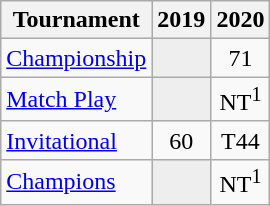<table class="wikitable" style="text-align:center;">
<tr>
<th>Tournament</th>
<th>2019</th>
<th>2020</th>
</tr>
<tr>
<td align="left"><a href='#'>Championship</a></td>
<td style="background:#eeeeee;"></td>
<td>71</td>
</tr>
<tr>
<td align="left"><a href='#'>Match Play</a></td>
<td style="background:#eeeeee;"></td>
<td>NT<sup>1</sup></td>
</tr>
<tr>
<td align="left"><a href='#'>Invitational</a></td>
<td>60</td>
<td>T44</td>
</tr>
<tr>
<td align="left"><a href='#'>Champions</a></td>
<td style="background:#eeeeee;"></td>
<td>NT<sup>1</sup></td>
</tr>
</table>
